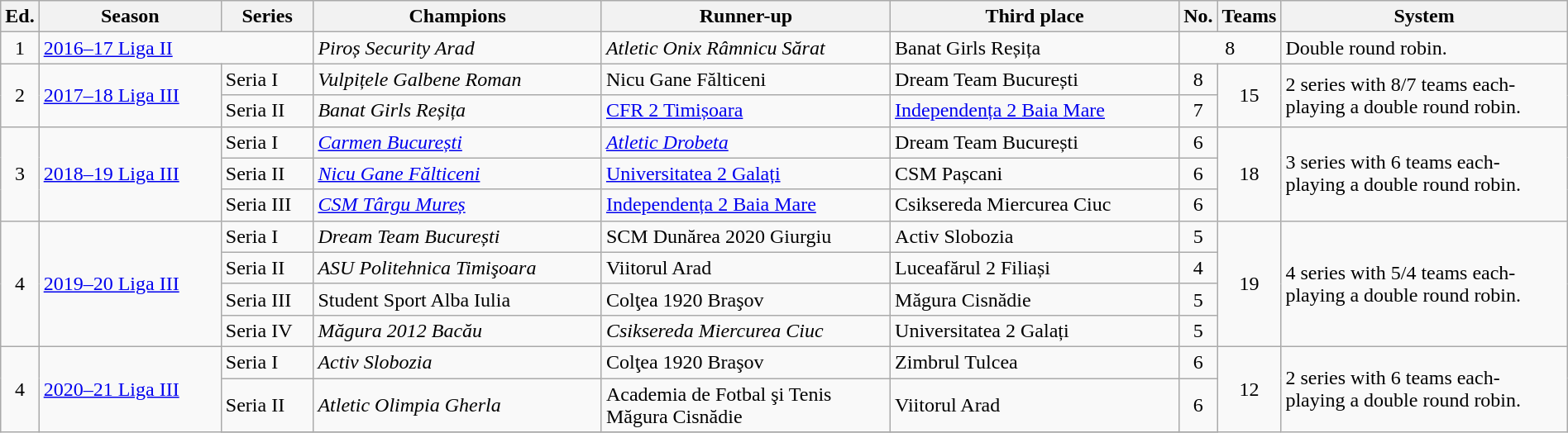<table class="wikitable" width=100%;>
<tr>
<th width=2%>Ed.</th>
<th width=12%>Season</th>
<th width=6%>Series</th>
<th width=19%>Champions</th>
<th width=19%>Runner-up</th>
<th width=19%>Third place</th>
<th width=2%>No.</th>
<th width=2%>Teams</th>
<th width=21%>System</th>
</tr>
<tr>
<td style='text-align: center;'>1</td>
<td colspan=2><a href='#'>2016–17 Liga II</a></td>
<td><em>Piroș Security Arad</em></td>
<td><em>Atletic Onix Râmnicu Sărat</em></td>
<td>Banat Girls Reșița</td>
<td style='text-align: center;' colspan=2>8</td>
<td>Double round robin.</td>
</tr>
<tr>
<td style='text-align: center;' rowspan=2>2</td>
<td rowspan=2><a href='#'>2017–18 Liga III</a></td>
<td>Seria I</td>
<td><em>Vulpițele Galbene Roman</em></td>
<td>Nicu Gane Fălticeni</td>
<td>Dream Team București</td>
<td style='text-align: center;'>8</td>
<td rowspan=2 style='text-align: center;'>15</td>
<td rowspan=2>2 series with 8/7 teams each- playing a double round robin.</td>
</tr>
<tr>
<td>Seria II</td>
<td><em>Banat Girls Reșița</em></td>
<td><a href='#'>CFR 2 Timișoara</a></td>
<td><a href='#'>Independența 2 Baia Mare</a></td>
<td style='text-align: center;'>7</td>
</tr>
<tr>
<td style='text-align: center;' rowspan=3>3</td>
<td rowspan=3><a href='#'>2018–19 Liga III</a></td>
<td>Seria I</td>
<td><em><a href='#'>Carmen București</a></em></td>
<td><em><a href='#'>Atletic Drobeta</a></em></td>
<td>Dream Team București</td>
<td style='text-align: center;'>6</td>
<td rowspan=3 style='text-align: center;'>18</td>
<td rowspan=3>3 series with 6 teams each- playing a double round robin.</td>
</tr>
<tr>
<td>Seria II</td>
<td><em><a href='#'>Nicu Gane Fălticeni</a></em></td>
<td><a href='#'>Universitatea 2 Galați</a></td>
<td>CSM Pașcani</td>
<td style='text-align: center;'>6</td>
</tr>
<tr>
<td>Seria III</td>
<td><em><a href='#'>CSM Târgu Mureș</a></em></td>
<td><a href='#'>Independența 2 Baia Mare</a></td>
<td>Csiksereda Miercurea Ciuc</td>
<td style='text-align: center;'>6</td>
</tr>
<tr>
<td style='text-align: center;' rowspan=4>4</td>
<td rowspan=4><a href='#'>2019–20 Liga III</a></td>
<td>Seria I</td>
<td><em>Dream Team București</em></td>
<td>SCM Dunărea 2020 Giurgiu</td>
<td>Activ Slobozia</td>
<td style='text-align: center;'>5</td>
<td rowspan=4 style='text-align: center;'>19</td>
<td rowspan=4>4 series with 5/4 teams each- playing a double round robin.</td>
</tr>
<tr>
<td>Seria II</td>
<td><em>ASU Politehnica Timişoara</em></td>
<td>Viitorul Arad</td>
<td>Luceafărul 2 Filiași</td>
<td style='text-align: center;'>4</td>
</tr>
<tr>
<td>Seria III</td>
<td>Student Sport Alba Iulia</td>
<td>Colţea 1920 Braşov</td>
<td>Măgura Cisnădie</td>
<td style='text-align: center;'>5</td>
</tr>
<tr>
<td>Seria IV</td>
<td><em>Măgura 2012 Bacău</em></td>
<td><em>Csiksereda Miercurea Ciuc</em></td>
<td>Universitatea 2 Galați</td>
<td style='text-align: center;'>5</td>
</tr>
<tr>
<td style='text-align: center;' rowspan=4>4</td>
<td rowspan=4><a href='#'>2020–21 Liga III</a></td>
<td>Seria I</td>
<td><em>Activ Slobozia</em></td>
<td>Colţea 1920 Braşov</td>
<td>Zimbrul Tulcea</td>
<td style='text-align: center;'>6</td>
<td rowspan=4 style='text-align: center;'>12</td>
<td rowspan=4>2 series with 6 teams each- playing a double round robin.</td>
</tr>
<tr>
<td>Seria II</td>
<td><em>Atletic Olimpia Gherla</em></td>
<td>Academia de Fotbal şi Tenis Măgura Cisnădie</td>
<td>Viitorul Arad</td>
<td style='text-align: center;'>6</td>
</tr>
<tr>
</tr>
</table>
